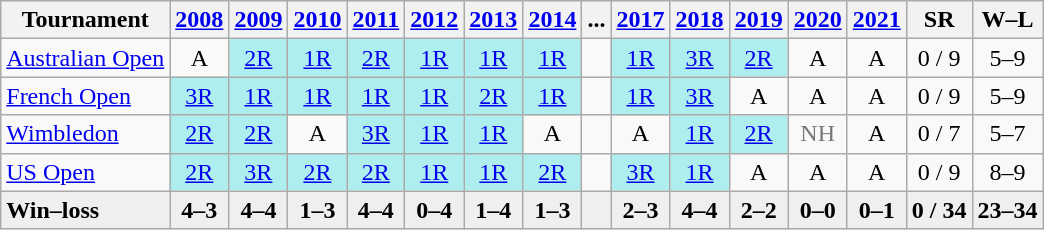<table class=wikitable style=text-align:center>
<tr>
<th>Tournament</th>
<th><a href='#'>2008</a></th>
<th><a href='#'>2009</a></th>
<th><a href='#'>2010</a></th>
<th><a href='#'>2011</a></th>
<th><a href='#'>2012</a></th>
<th><a href='#'>2013</a></th>
<th><a href='#'>2014</a></th>
<th>...</th>
<th><a href='#'>2017</a></th>
<th><a href='#'>2018</a></th>
<th><a href='#'>2019</a></th>
<th><a href='#'>2020</a></th>
<th><a href='#'>2021</a></th>
<th>SR</th>
<th>W–L</th>
</tr>
<tr>
<td align=left><a href='#'>Australian Open</a></td>
<td>A</td>
<td style=background:#afeeee><a href='#'>2R</a></td>
<td style=background:#afeeee><a href='#'>1R</a></td>
<td style=background:#afeeee><a href='#'>2R</a></td>
<td style=background:#afeeee><a href='#'>1R</a></td>
<td style=background:#afeeee><a href='#'>1R</a></td>
<td style=background:#afeeee><a href='#'>1R</a></td>
<td></td>
<td style=background:#afeeee><a href='#'>1R</a></td>
<td style=background:#afeeee><a href='#'>3R</a></td>
<td style=background:#afeeee><a href='#'>2R</a></td>
<td>A</td>
<td>A</td>
<td>0 / 9</td>
<td>5–9</td>
</tr>
<tr>
<td align=left><a href='#'>French Open</a></td>
<td style=background:#afeeee><a href='#'>3R</a></td>
<td style=background:#afeeee><a href='#'>1R</a></td>
<td style=background:#afeeee><a href='#'>1R</a></td>
<td style=background:#afeeee><a href='#'>1R</a></td>
<td style=background:#afeeee><a href='#'>1R</a></td>
<td style=background:#afeeee><a href='#'>2R</a></td>
<td style=background:#afeeee><a href='#'>1R</a></td>
<td></td>
<td style=background:#afeeee><a href='#'>1R</a></td>
<td style=background:#afeeee><a href='#'>3R</a></td>
<td>A</td>
<td>A</td>
<td>A</td>
<td>0 / 9</td>
<td>5–9</td>
</tr>
<tr>
<td align=left><a href='#'>Wimbledon</a></td>
<td style=background:#afeeee><a href='#'>2R</a></td>
<td style=background:#afeeee><a href='#'>2R</a></td>
<td>A</td>
<td style=background:#afeeee><a href='#'>3R</a></td>
<td style=background:#afeeee><a href='#'>1R</a></td>
<td style=background:#afeeee><a href='#'>1R</a></td>
<td>A</td>
<td></td>
<td>A</td>
<td style=background:#afeeee><a href='#'>1R</a></td>
<td style=background:#afeeee><a href='#'>2R</a></td>
<td style=color:#767676>NH</td>
<td>A</td>
<td>0 / 7</td>
<td>5–7</td>
</tr>
<tr>
<td align=left><a href='#'>US Open</a></td>
<td style=background:#afeeee><a href='#'>2R</a></td>
<td style=background:#afeeee><a href='#'>3R</a></td>
<td style=background:#afeeee><a href='#'>2R</a></td>
<td style=background:#afeeee><a href='#'>2R</a></td>
<td style=background:#afeeee><a href='#'>1R</a></td>
<td style=background:#afeeee><a href='#'>1R</a></td>
<td style=background:#afeeee><a href='#'>2R</a></td>
<td></td>
<td style=background:#afeeee><a href='#'>3R</a></td>
<td style=background:#afeeee><a href='#'>1R</a></td>
<td>A</td>
<td>A</td>
<td>A</td>
<td>0 / 9</td>
<td>8–9</td>
</tr>
<tr style=background:#efefef;font-weight:bold>
<td style=text-align:left>Win–loss</td>
<td>4–3</td>
<td>4–4</td>
<td>1–3</td>
<td>4–4</td>
<td>0–4</td>
<td>1–4</td>
<td>1–3</td>
<td></td>
<td>2–3</td>
<td>4–4</td>
<td>2–2</td>
<td>0–0</td>
<td>0–1</td>
<td>0 / 34</td>
<td>23–34</td>
</tr>
</table>
